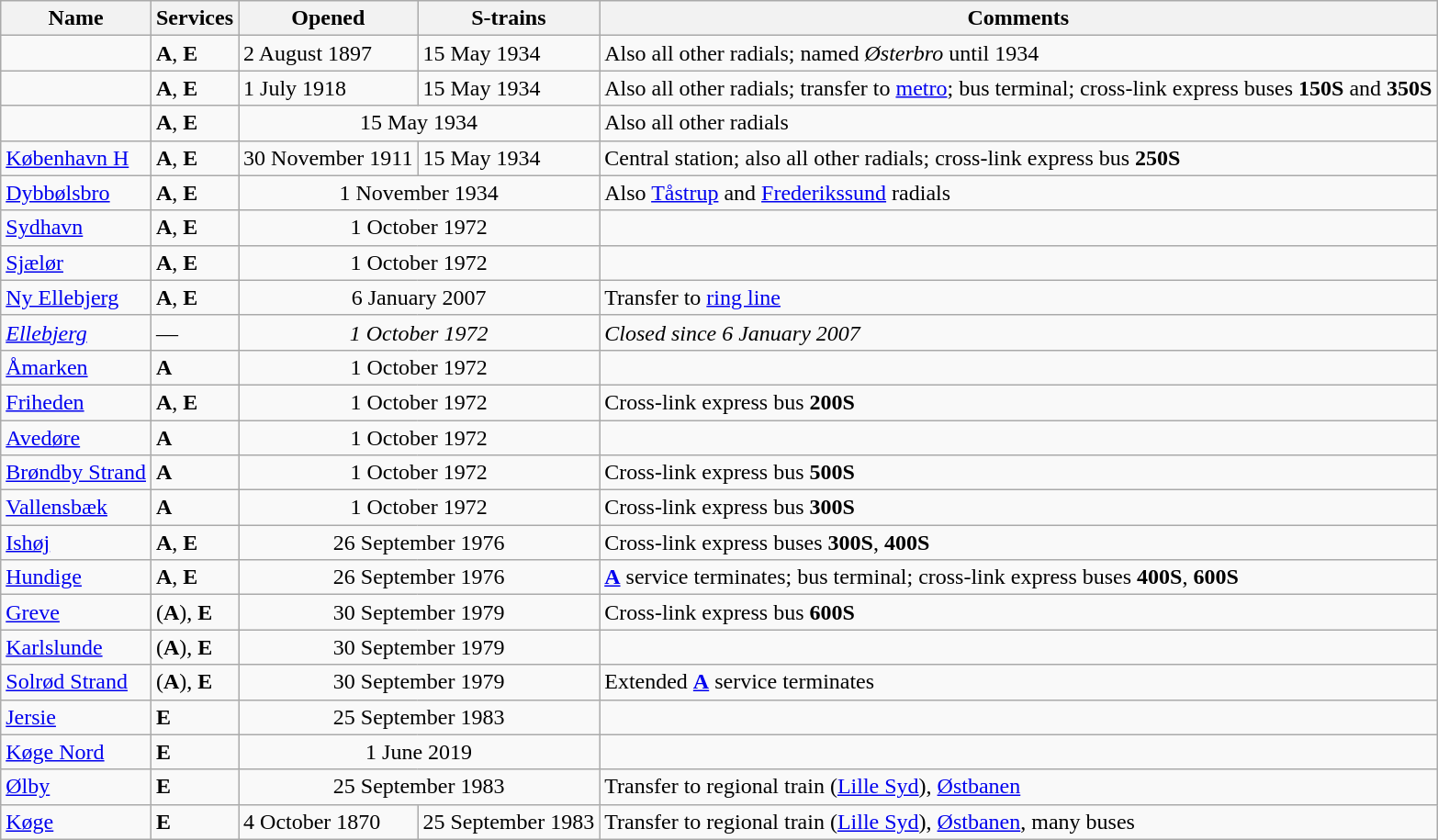<table class="wikitable">
<tr align=center>
<th>Name</th>
<th>Services</th>
<th>Opened</th>
<th>S-trains</th>
<th>Comments</th>
</tr>
<tr>
<td></td>
<td><strong>A</strong>, <strong>E</strong></td>
<td>2 August 1897</td>
<td>15 May 1934</td>
<td>Also all other radials; named <em>Østerbro</em> until 1934</td>
</tr>
<tr>
<td></td>
<td><strong>A</strong>, <strong>E</strong></td>
<td>1 July 1918</td>
<td>15 May 1934</td>
<td>Also all other radials; transfer to <a href='#'>metro</a>; bus terminal; cross-link express buses <strong>150S</strong> and <strong>350S</strong></td>
</tr>
<tr>
<td></td>
<td><strong>A</strong>, <strong>E</strong></td>
<td colspan=2 align=center>15 May 1934</td>
<td>Also all other radials</td>
</tr>
<tr>
<td><a href='#'>København H</a></td>
<td><strong>A</strong>, <strong>E</strong></td>
<td>30 November 1911</td>
<td>15 May 1934</td>
<td>Central station; also all other radials; cross-link express bus <strong>250S</strong></td>
</tr>
<tr>
<td><a href='#'>Dybbølsbro</a></td>
<td><strong>A</strong>, <strong>E</strong></td>
<td align=center colspan=2>1 November 1934</td>
<td>Also <a href='#'>Tåstrup</a> and <a href='#'>Frederikssund</a> radials</td>
</tr>
<tr>
<td><a href='#'>Sydhavn</a></td>
<td><strong>A</strong>, <strong>E</strong></td>
<td align=center colspan=2>1 October 1972</td>
<td></td>
</tr>
<tr>
<td><a href='#'>Sjælør</a></td>
<td><strong>A</strong>, <strong>E</strong></td>
<td align=center colspan=2>1 October 1972</td>
<td></td>
</tr>
<tr>
<td><a href='#'>Ny Ellebjerg</a></td>
<td><strong>A</strong>, <strong>E</strong></td>
<td align=center colspan=2>6 January 2007</td>
<td>Transfer to <a href='#'>ring line</a></td>
</tr>
<tr>
<td><em><a href='#'>Ellebjerg</a></em></td>
<td>—</td>
<td align=center colspan=2><em>1 October 1972</em></td>
<td><em>Closed since 6 January 2007</em></td>
</tr>
<tr>
<td><a href='#'>Åmarken</a></td>
<td><strong>A</strong></td>
<td align=center colspan=2>1 October 1972</td>
<td></td>
</tr>
<tr>
<td><a href='#'>Friheden</a></td>
<td><strong>A</strong>, <strong>E</strong></td>
<td align=center colspan=2>1 October 1972</td>
<td>Cross-link express bus <strong>200S</strong></td>
</tr>
<tr>
<td><a href='#'>Avedøre</a></td>
<td><strong>A</strong></td>
<td align=center colspan=2>1 October 1972</td>
<td></td>
</tr>
<tr>
<td><a href='#'>Brøndby Strand</a></td>
<td><strong>A</strong></td>
<td align=center colspan=2>1 October 1972</td>
<td>Cross-link express bus <strong>500S</strong></td>
</tr>
<tr>
<td><a href='#'>Vallensbæk</a></td>
<td><strong>A</strong></td>
<td align=center colspan=2>1 October 1972</td>
<td>Cross-link express bus <strong>300S</strong></td>
</tr>
<tr>
<td><a href='#'>Ishøj</a></td>
<td><strong>A</strong>, <strong>E</strong></td>
<td align=center colspan=2>26 September 1976</td>
<td>Cross-link express buses <strong>300S</strong>, <strong>400S</strong></td>
</tr>
<tr>
<td><a href='#'>Hundige</a></td>
<td><strong>A</strong>, <strong>E</strong></td>
<td align=center colspan=2>26 September 1976</td>
<td><strong><a href='#'>A</a></strong> service terminates; bus terminal; cross-link express buses <strong>400S</strong>, <strong>600S</strong></td>
</tr>
<tr>
<td><a href='#'>Greve</a></td>
<td>(<strong>A</strong>), <strong>E</strong></td>
<td align=center colspan=2>30 September 1979</td>
<td>Cross-link express bus <strong>600S</strong></td>
</tr>
<tr>
<td><a href='#'>Karlslunde</a></td>
<td>(<strong>A</strong>), <strong>E</strong></td>
<td align=center colspan=2>30 September 1979</td>
<td></td>
</tr>
<tr>
<td><a href='#'>Solrød Strand</a></td>
<td>(<strong>A</strong>), <strong>E</strong></td>
<td align=center colspan=2>30 September 1979</td>
<td>Extended <strong><a href='#'>A</a></strong> service terminates</td>
</tr>
<tr>
<td><a href='#'>Jersie</a></td>
<td><strong>E</strong></td>
<td align=center colspan=2>25 September 1983</td>
<td></td>
</tr>
<tr>
<td><a href='#'>Køge Nord</a></td>
<td><strong>E</strong></td>
<td align=center colspan=2>1 June 2019</td>
</tr>
<tr>
<td><a href='#'>Ølby</a></td>
<td><strong>E</strong></td>
<td align=center colspan=2>25 September 1983</td>
<td>Transfer to regional train (<a href='#'>Lille Syd</a>), <a href='#'>Østbanen</a></td>
</tr>
<tr>
<td><a href='#'>Køge</a></td>
<td><strong>E</strong></td>
<td>4 October 1870</td>
<td>25 September 1983</td>
<td>Transfer to regional train (<a href='#'>Lille Syd</a>), <a href='#'>Østbanen</a>, many buses</td>
</tr>
</table>
